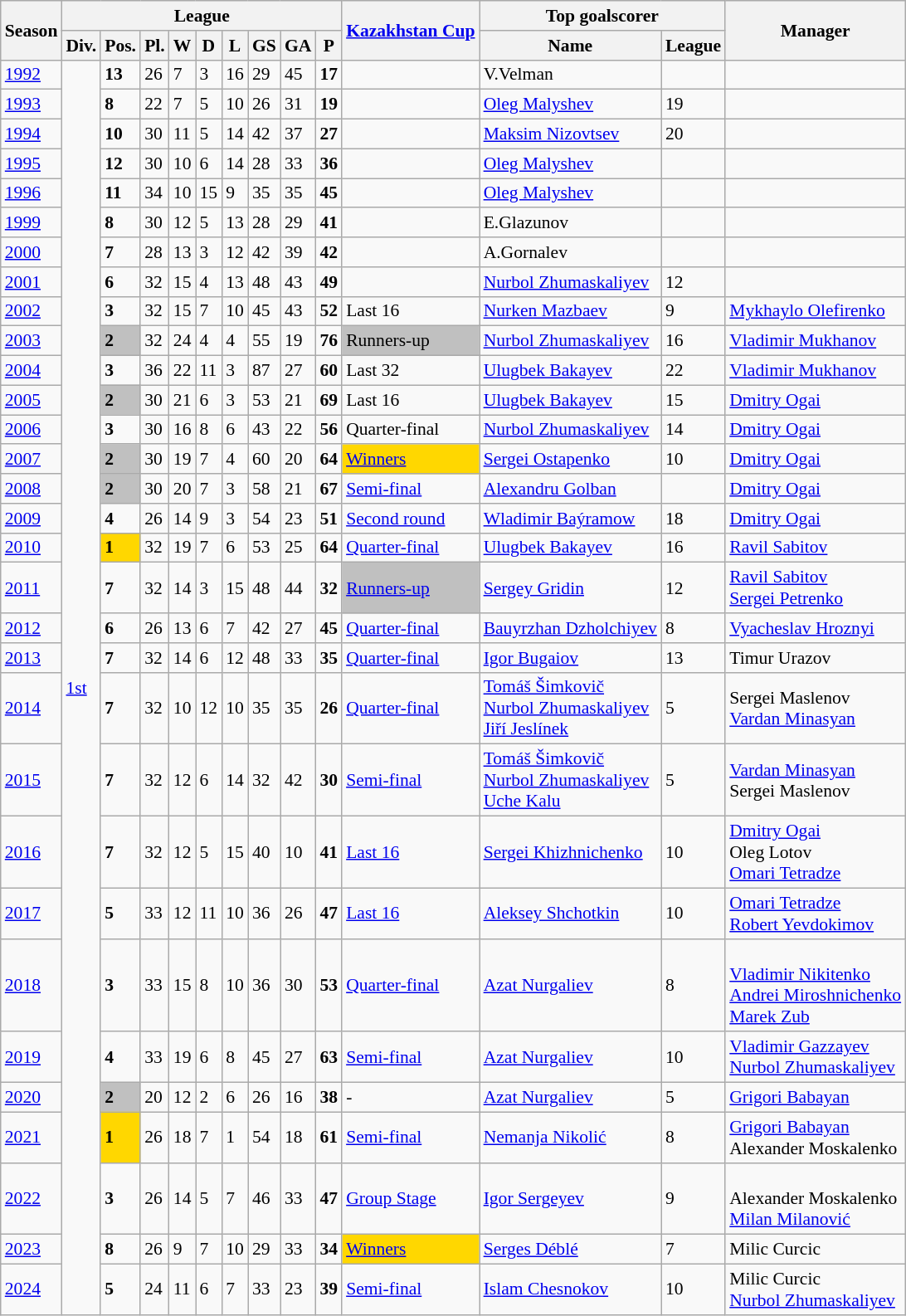<table class="wikitable mw-collapsible mw-collapsed" align=center cellspacing="0" cellpadding="3" style="border:1px solid #AAAAAA;font-size:90%">
<tr style="background:#efefef;">
<th rowspan="2">Season</th>
<th colspan="9">League</th>
<th rowspan="2"><a href='#'>Kazakhstan Cup</a></th>
<th colspan="2">Top goalscorer</th>
<th rowspan="2">Manager</th>
</tr>
<tr>
<th>Div.</th>
<th>Pos.</th>
<th>Pl.</th>
<th>W</th>
<th>D</th>
<th>L</th>
<th>GS</th>
<th>GA</th>
<th>P</th>
<th>Name</th>
<th>League</th>
</tr>
<tr>
<td><a href='#'>1992</a></td>
<td rowspan="31"><a href='#'>1st</a></td>
<td><strong>13</strong></td>
<td>26</td>
<td>7</td>
<td>3</td>
<td>16</td>
<td>29</td>
<td>45</td>
<td><strong>17</strong></td>
<td></td>
<td> V.Velman</td>
<td></td>
<td></td>
</tr>
<tr>
<td><a href='#'>1993</a></td>
<td><strong>8</strong></td>
<td>22</td>
<td>7</td>
<td>5</td>
<td>10</td>
<td>26</td>
<td>31</td>
<td><strong>19</strong></td>
<td></td>
<td> <a href='#'>Oleg Malyshev</a></td>
<td>19</td>
<td></td>
</tr>
<tr>
<td><a href='#'>1994</a></td>
<td><strong>10</strong></td>
<td>30</td>
<td>11</td>
<td>5</td>
<td>14</td>
<td>42</td>
<td>37</td>
<td><strong>27</strong></td>
<td></td>
<td> <a href='#'>Maksim Nizovtsev</a></td>
<td>20</td>
<td></td>
</tr>
<tr>
<td><a href='#'>1995</a></td>
<td><strong>12</strong></td>
<td>30</td>
<td>10</td>
<td>6</td>
<td>14</td>
<td>28</td>
<td>33</td>
<td><strong>36</strong></td>
<td></td>
<td> <a href='#'>Oleg Malyshev</a></td>
<td></td>
<td></td>
</tr>
<tr>
<td><a href='#'>1996</a></td>
<td><strong>11</strong></td>
<td>34</td>
<td>10</td>
<td>15</td>
<td>9</td>
<td>35</td>
<td>35</td>
<td><strong>45</strong></td>
<td></td>
<td> <a href='#'>Oleg Malyshev</a></td>
<td></td>
<td></td>
</tr>
<tr>
<td><a href='#'>1999</a></td>
<td><strong>8</strong></td>
<td>30</td>
<td>12</td>
<td>5</td>
<td>13</td>
<td>28</td>
<td>29</td>
<td><strong>41</strong></td>
<td></td>
<td> E.Glazunov</td>
<td></td>
<td></td>
</tr>
<tr>
<td><a href='#'>2000</a></td>
<td><strong>7</strong></td>
<td>28</td>
<td>13</td>
<td>3</td>
<td>12</td>
<td>42</td>
<td>39</td>
<td><strong>42</strong></td>
<td></td>
<td> A.Gornalev</td>
<td></td>
<td></td>
</tr>
<tr>
<td><a href='#'>2001</a></td>
<td><strong>6</strong></td>
<td>32</td>
<td>15</td>
<td>4</td>
<td>13</td>
<td>48</td>
<td>43</td>
<td><strong>49</strong></td>
<td></td>
<td> <a href='#'>Nurbol Zhumaskaliyev</a></td>
<td>12</td>
<td></td>
</tr>
<tr>
<td><a href='#'>2002</a></td>
<td><strong>3</strong></td>
<td>32</td>
<td>15</td>
<td>7</td>
<td>10</td>
<td>45</td>
<td>43</td>
<td><strong>52</strong></td>
<td>Last 16</td>
<td> <a href='#'>Nurken Mazbaev</a></td>
<td>9</td>
<td> <a href='#'>Mykhaylo Olefirenko</a></td>
</tr>
<tr>
<td><a href='#'>2003</a></td>
<td style="background:silver"><strong>2</strong></td>
<td>32</td>
<td>24</td>
<td>4</td>
<td>4</td>
<td>55</td>
<td>19</td>
<td><strong>76</strong></td>
<td style="background:silver">Runners-up</td>
<td> <a href='#'>Nurbol Zhumaskaliyev</a></td>
<td>16</td>
<td> <a href='#'>Vladimir Mukhanov</a></td>
</tr>
<tr>
<td><a href='#'>2004</a></td>
<td><strong>3</strong></td>
<td>36</td>
<td>22</td>
<td>11</td>
<td>3</td>
<td>87</td>
<td>27</td>
<td><strong>60</strong></td>
<td>Last 32</td>
<td> <a href='#'>Ulugbek Bakayev</a></td>
<td>22</td>
<td> <a href='#'>Vladimir Mukhanov</a></td>
</tr>
<tr>
<td><a href='#'>2005</a></td>
<td style="background:silver"><strong>2</strong></td>
<td>30</td>
<td>21</td>
<td>6</td>
<td>3</td>
<td>53</td>
<td>21</td>
<td><strong>69</strong></td>
<td>Last 16</td>
<td> <a href='#'>Ulugbek Bakayev</a></td>
<td>15</td>
<td> <a href='#'>Dmitry Ogai</a></td>
</tr>
<tr>
<td><a href='#'>2006</a></td>
<td><strong>3</strong></td>
<td>30</td>
<td>16</td>
<td>8</td>
<td>6</td>
<td>43</td>
<td>22</td>
<td><strong>56</strong></td>
<td>Quarter-final</td>
<td> <a href='#'>Nurbol Zhumaskaliyev</a></td>
<td>14</td>
<td> <a href='#'>Dmitry Ogai</a></td>
</tr>
<tr>
<td><a href='#'>2007</a></td>
<td style="background:silver"><strong>2</strong></td>
<td>30</td>
<td>19</td>
<td>7</td>
<td>4</td>
<td>60</td>
<td>20</td>
<td><strong>64</strong></td>
<td style="background:gold"><a href='#'>Winners</a></td>
<td> <a href='#'>Sergei Ostapenko</a></td>
<td>10</td>
<td> <a href='#'>Dmitry Ogai</a></td>
</tr>
<tr>
<td><a href='#'>2008</a></td>
<td style="background:silver"><strong>2</strong></td>
<td>30</td>
<td>20</td>
<td>7</td>
<td>3</td>
<td>58</td>
<td>21</td>
<td><strong>67</strong></td>
<td><a href='#'>Semi-final</a></td>
<td> <a href='#'>Alexandru Golban</a></td>
<td></td>
<td> <a href='#'>Dmitry Ogai</a></td>
</tr>
<tr>
<td><a href='#'>2009</a></td>
<td><strong>4</strong></td>
<td>26</td>
<td>14</td>
<td>9</td>
<td>3</td>
<td>54</td>
<td>23</td>
<td><strong>51</strong></td>
<td><a href='#'>Second round</a></td>
<td> <a href='#'>Wladimir Baýramow</a></td>
<td>18</td>
<td> <a href='#'>Dmitry Ogai</a></td>
</tr>
<tr>
<td><a href='#'>2010</a></td>
<td style="background:gold"><strong>1</strong></td>
<td>32</td>
<td>19</td>
<td>7</td>
<td>6</td>
<td>53</td>
<td>25</td>
<td><strong>64</strong></td>
<td><a href='#'>Quarter-final</a></td>
<td> <a href='#'>Ulugbek Bakayev</a></td>
<td>16</td>
<td> <a href='#'>Ravil Sabitov</a></td>
</tr>
<tr>
<td><a href='#'>2011</a></td>
<td><strong>7</strong></td>
<td>32</td>
<td>14</td>
<td>3</td>
<td>15</td>
<td>48</td>
<td>44</td>
<td><strong>32</strong></td>
<td style="background:silver"><a href='#'>Runners-up</a></td>
<td> <a href='#'>Sergey Gridin</a></td>
<td>12</td>
<td> <a href='#'>Ravil Sabitov</a> <br>  <a href='#'>Sergei Petrenko</a></td>
</tr>
<tr>
<td><a href='#'>2012</a></td>
<td><strong>6</strong></td>
<td>26</td>
<td>13</td>
<td>6</td>
<td>7</td>
<td>42</td>
<td>27</td>
<td><strong>45</strong></td>
<td><a href='#'>Quarter-final</a></td>
<td> <a href='#'>Bauyrzhan Dzholchiyev</a></td>
<td>8</td>
<td> <a href='#'>Vyacheslav Hroznyi</a></td>
</tr>
<tr>
<td><a href='#'>2013</a></td>
<td><strong>7</strong></td>
<td>32</td>
<td>14</td>
<td>6</td>
<td>12</td>
<td>48</td>
<td>33</td>
<td><strong>35</strong></td>
<td><a href='#'>Quarter-final</a></td>
<td> <a href='#'>Igor Bugaiov</a></td>
<td>13</td>
<td> Timur Urazov</td>
</tr>
<tr>
<td><a href='#'>2014</a></td>
<td><strong>7</strong></td>
<td>32</td>
<td>10</td>
<td>12</td>
<td>10</td>
<td>35</td>
<td>35</td>
<td><strong>26</strong></td>
<td><a href='#'>Quarter-final</a></td>
<td> <a href='#'>Tomáš Šimkovič</a> <br>  <a href='#'>Nurbol Zhumaskaliyev</a> <br>  <a href='#'>Jiří Jeslínek</a></td>
<td>5</td>
<td> Sergei Maslenov <br>  <a href='#'>Vardan Minasyan</a></td>
</tr>
<tr>
<td><a href='#'>2015</a></td>
<td><strong>7</strong></td>
<td>32</td>
<td>12</td>
<td>6</td>
<td>14</td>
<td>32</td>
<td>42</td>
<td><strong>30</strong></td>
<td><a href='#'>Semi-final</a></td>
<td> <a href='#'>Tomáš Šimkovič</a> <br>  <a href='#'>Nurbol Zhumaskaliyev</a> <br>  <a href='#'>Uche Kalu</a></td>
<td>5</td>
<td> <a href='#'>Vardan Minasyan</a> <br>  Sergei Maslenov</td>
</tr>
<tr>
<td><a href='#'>2016</a></td>
<td><strong>7</strong></td>
<td>32</td>
<td>12</td>
<td>5</td>
<td>15</td>
<td>40</td>
<td>10</td>
<td><strong>41</strong></td>
<td><a href='#'>Last 16</a></td>
<td> <a href='#'>Sergei Khizhnichenko</a></td>
<td>10</td>
<td> <a href='#'>Dmitry Ogai</a> <br>  Oleg Lotov  <br>  <a href='#'>Omari Tetradze</a></td>
</tr>
<tr>
<td><a href='#'>2017</a></td>
<td><strong>5</strong></td>
<td>33</td>
<td>12</td>
<td>11</td>
<td>10</td>
<td>36</td>
<td>26</td>
<td><strong>47</strong></td>
<td><a href='#'>Last 16</a></td>
<td> <a href='#'>Aleksey Shchotkin</a></td>
<td>10</td>
<td> <a href='#'>Omari Tetradze</a> <br>  <a href='#'>Robert Yevdokimov</a></td>
</tr>
<tr>
<td><a href='#'>2018</a></td>
<td><strong>3</strong></td>
<td>33</td>
<td>15</td>
<td>8</td>
<td>10</td>
<td>36</td>
<td>30</td>
<td><strong>53</strong></td>
<td><a href='#'>Quarter-final</a></td>
<td> <a href='#'>Azat Nurgaliev</a></td>
<td>8</td>
<td><br> <a href='#'>Vladimir Nikitenko</a> <br>  <a href='#'>Andrei Miroshnichenko</a>  <br>  <a href='#'>Marek Zub</a></td>
</tr>
<tr>
<td><a href='#'>2019</a></td>
<td><strong>4</strong></td>
<td>33</td>
<td>19</td>
<td>6</td>
<td>8</td>
<td>45</td>
<td>27</td>
<td><strong>63</strong></td>
<td><a href='#'>Semi-final</a></td>
<td> <a href='#'>Azat Nurgaliev</a></td>
<td>10</td>
<td> <a href='#'>Vladimir Gazzayev</a> <br>  <a href='#'>Nurbol Zhumaskaliyev</a> </td>
</tr>
<tr>
<td><a href='#'>2020</a></td>
<td style="background:silver"><strong>2</strong></td>
<td>20</td>
<td>12</td>
<td>2</td>
<td>6</td>
<td>26</td>
<td>16</td>
<td><strong>38</strong></td>
<td>-</td>
<td> <a href='#'>Azat Nurgaliev</a></td>
<td>5</td>
<td> <a href='#'>Grigori Babayan</a></td>
</tr>
<tr>
<td><a href='#'>2021</a></td>
<td style="background:gold"><strong>1</strong></td>
<td>26</td>
<td>18</td>
<td>7</td>
<td>1</td>
<td>54</td>
<td>18</td>
<td><strong>61</strong></td>
<td><a href='#'>Semi-final</a></td>
<td> <a href='#'>Nemanja Nikolić</a></td>
<td>8</td>
<td> <a href='#'>Grigori Babayan</a> <br>  Alexander Moskalenko </td>
</tr>
<tr>
<td><a href='#'>2022</a></td>
<td><strong>3</strong></td>
<td>26</td>
<td>14</td>
<td>5</td>
<td>7</td>
<td>46</td>
<td>33</td>
<td><strong>47</strong></td>
<td><a href='#'>Group Stage</a></td>
<td> <a href='#'>Igor Sergeyev</a></td>
<td>9</td>
<td><br> Alexander Moskalenko  <br>  <a href='#'>Milan Milanović</a></td>
</tr>
<tr>
<td><a href='#'>2023</a></td>
<td><strong>8</strong></td>
<td>26</td>
<td>9</td>
<td>7</td>
<td>10</td>
<td>29</td>
<td>33</td>
<td><strong>34</strong></td>
<td style="background:gold"><a href='#'>Winners</a></td>
<td> <a href='#'>Serges Déblé</a></td>
<td>7</td>
<td> Milic Curcic</td>
</tr>
<tr>
<td><a href='#'>2024</a></td>
<td><strong>5</strong></td>
<td>24</td>
<td>11</td>
<td>6</td>
<td>7</td>
<td>33</td>
<td>23</td>
<td><strong>39</strong></td>
<td><a href='#'>Semi-final</a></td>
<td> <a href='#'>Islam Chesnokov</a></td>
<td>10</td>
<td> Milic Curcic <br>  <a href='#'>Nurbol Zhumaskaliyev</a></td>
</tr>
</table>
